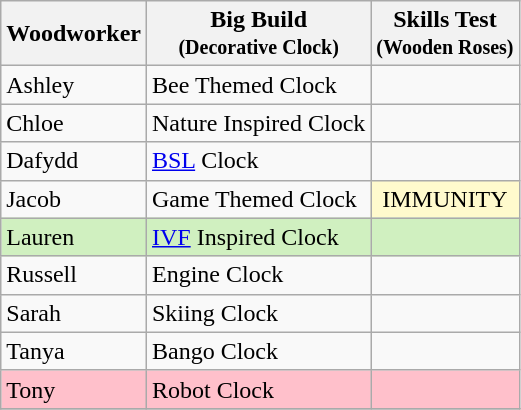<table class="wikitable" style="text-align:center;">
<tr>
<th>Woodworker</th>
<th>Big Build<br><small>(Decorative Clock)</small></th>
<th>Skills Test<br><small>(Wooden Roses)</small></th>
</tr>
<tr>
<td align="left">Ashley</td>
<td align="left">Bee Themed Clock</td>
<td></td>
</tr>
<tr>
<td align="left">Chloe</td>
<td align="left">Nature Inspired Clock</td>
<td></td>
</tr>
<tr>
<td align="left">Dafydd</td>
<td align="left"><a href='#'>BSL</a> Clock</td>
<td></td>
</tr>
<tr>
<td align="left">Jacob</td>
<td align="left">Game Themed Clock</td>
<td colspan="1" style="background:lemonchiffon;">IMMUNITY</td>
</tr>
<tr style="background:#d0f0c0;">
<td align="left">Lauren</td>
<td align="left"><a href='#'>IVF</a> Inspired Clock</td>
<td></td>
</tr>
<tr>
<td align="left">Russell</td>
<td align="left">Engine Clock</td>
<td></td>
</tr>
<tr>
<td align="left">Sarah</td>
<td align="left">Skiing Clock</td>
<td></td>
</tr>
<tr>
<td align="left">Tanya</td>
<td align="left">Bango Clock</td>
<td></td>
</tr>
<tr style="background:Pink;">
<td align="left">Tony</td>
<td align="left">Robot Clock</td>
<td></td>
</tr>
<tr>
</tr>
</table>
